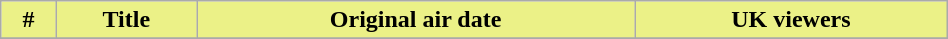<table class="wikitable plainrowheaders" width="50%" style="background:#FFFFFF;">
<tr>
<th style="background: #ebf187;">#</th>
<th style="background: #ebf187;">Title</th>
<th style="background: #ebf187;">Original air date</th>
<th style="background: #ebf187;">UK viewers</th>
</tr>
<tr>
</tr>
</table>
